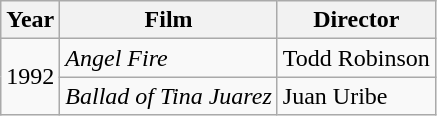<table class="wikitable">
<tr>
<th>Year</th>
<th>Film</th>
<th>Director</th>
</tr>
<tr>
<td rowspan=2>1992</td>
<td><em>Angel Fire</em></td>
<td>Todd Robinson</td>
</tr>
<tr>
<td><em>Ballad of Tina Juarez</em></td>
<td>Juan Uribe</td>
</tr>
</table>
